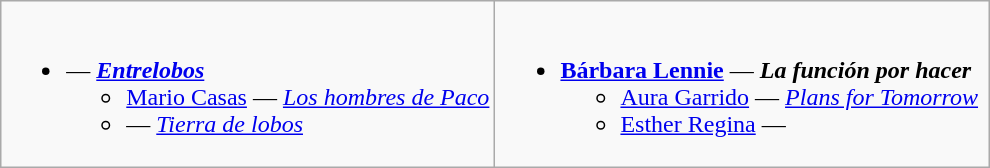<table class=wikitable>
<tr>
<td style="vertical-align:top;" width="50%"><br><ul><li><strong></strong> — <strong><em><a href='#'>Entrelobos</a></em></strong><ul><li><a href='#'>Mario Casas</a> — <em><a href='#'>Los hombres de Paco</a></em></li><li> — <em><a href='#'>Tierra de lobos</a></em></li></ul></li></ul></td>
<td style="vertical-align:top;" width="50%"><br><ul><li><strong><a href='#'>Bárbara Lennie</a></strong> — <strong><em>La función por hacer</em></strong><ul><li><a href='#'>Aura Garrido</a> — <em><a href='#'>Plans for Tomorrow</a></em></li><li><a href='#'>Esther Regina</a> — <em></em></li></ul></li></ul></td>
</tr>
</table>
